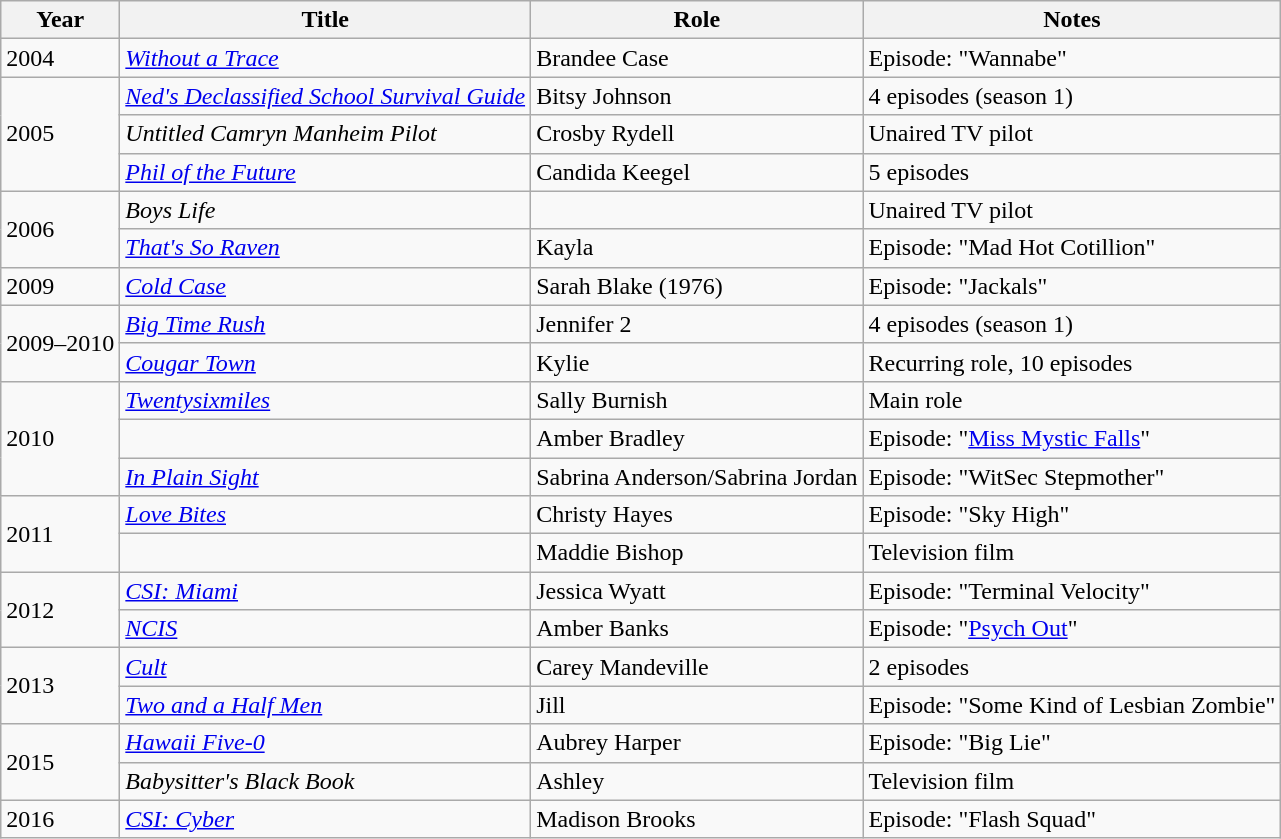<table class="wikitable sortable">
<tr>
<th>Year</th>
<th>Title</th>
<th>Role</th>
<th class="unsortable">Notes</th>
</tr>
<tr>
<td>2004</td>
<td><em><a href='#'>Without a Trace</a></em></td>
<td>Brandee Case</td>
<td>Episode: "Wannabe"</td>
</tr>
<tr>
<td rowspan="3">2005</td>
<td><em><a href='#'>Ned's Declassified School Survival Guide</a></em></td>
<td>Bitsy Johnson</td>
<td>4 episodes (season 1)</td>
</tr>
<tr>
<td><em>Untitled Camryn Manheim Pilot</em></td>
<td>Crosby Rydell</td>
<td>Unaired TV pilot</td>
</tr>
<tr>
<td><em><a href='#'>Phil of the Future</a></em></td>
<td>Candida Keegel</td>
<td>5 episodes</td>
</tr>
<tr>
<td rowspan="2">2006</td>
<td><em>Boys Life</em></td>
<td></td>
<td>Unaired TV pilot</td>
</tr>
<tr>
<td><em><a href='#'>That's So Raven</a></em></td>
<td>Kayla</td>
<td>Episode: "Mad Hot Cotillion"</td>
</tr>
<tr>
<td>2009</td>
<td><em><a href='#'>Cold Case</a></em></td>
<td>Sarah Blake (1976)</td>
<td>Episode: "Jackals"</td>
</tr>
<tr>
<td rowspan="2">2009–2010</td>
<td><em><a href='#'>Big Time Rush</a></em></td>
<td>Jennifer 2</td>
<td>4 episodes (season 1)</td>
</tr>
<tr>
<td><em><a href='#'>Cougar Town</a></em></td>
<td>Kylie</td>
<td>Recurring role, 10 episodes</td>
</tr>
<tr>
<td rowspan="3">2010</td>
<td><em><a href='#'>Twentysixmiles</a></em></td>
<td>Sally Burnish</td>
<td>Main role</td>
</tr>
<tr>
<td><em></em></td>
<td>Amber Bradley</td>
<td>Episode: "<a href='#'>Miss Mystic Falls</a>"</td>
</tr>
<tr>
<td><em><a href='#'>In Plain Sight</a></em></td>
<td>Sabrina Anderson/Sabrina Jordan</td>
<td>Episode: "WitSec Stepmother"</td>
</tr>
<tr>
<td rowspan="2">2011</td>
<td><em><a href='#'>Love Bites</a></em></td>
<td>Christy Hayes</td>
<td>Episode: "Sky High"</td>
</tr>
<tr>
<td><em></em></td>
<td>Maddie Bishop</td>
<td>Television film</td>
</tr>
<tr>
<td rowspan="2">2012</td>
<td><em><a href='#'>CSI: Miami</a></em></td>
<td>Jessica Wyatt</td>
<td>Episode: "Terminal Velocity"</td>
</tr>
<tr>
<td><em><a href='#'>NCIS</a></em></td>
<td>Amber Banks</td>
<td>Episode: "<a href='#'>Psych Out</a>"</td>
</tr>
<tr>
<td rowspan="2">2013</td>
<td><em><a href='#'>Cult</a></em></td>
<td>Carey Mandeville</td>
<td>2 episodes</td>
</tr>
<tr>
<td><em><a href='#'>Two and a Half Men</a></em></td>
<td>Jill</td>
<td>Episode: "Some Kind of Lesbian Zombie"</td>
</tr>
<tr>
<td rowspan="2">2015</td>
<td><em><a href='#'>Hawaii Five-0</a></em></td>
<td>Aubrey Harper</td>
<td>Episode: "Big Lie"</td>
</tr>
<tr>
<td><em>Babysitter's Black Book</em></td>
<td>Ashley</td>
<td>Television film</td>
</tr>
<tr>
<td>2016</td>
<td><em><a href='#'>CSI: Cyber</a></em></td>
<td>Madison Brooks</td>
<td>Episode: "Flash Squad"</td>
</tr>
</table>
